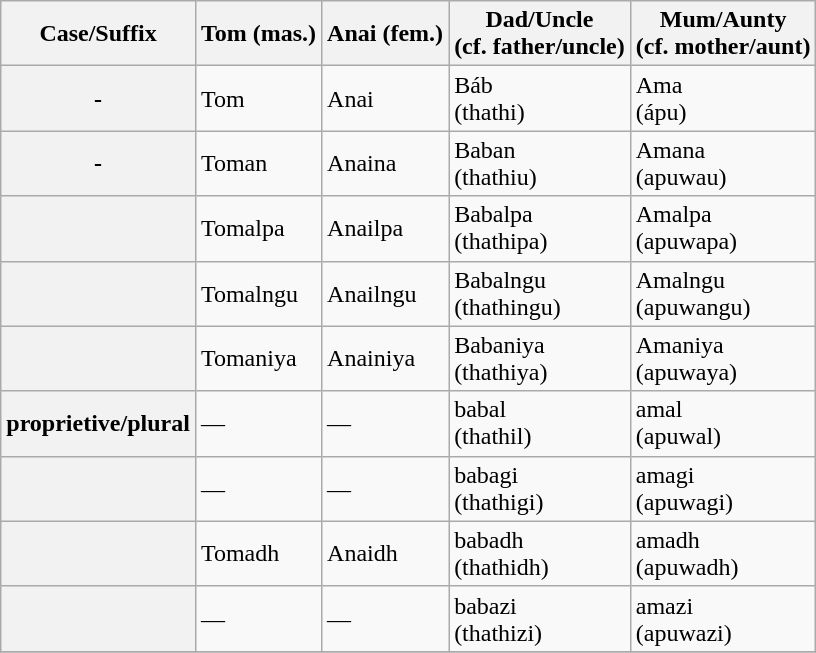<table class="wikitable">
<tr>
<th>Case/Suffix</th>
<th>Tom (mas.)</th>
<th>Anai (fem.)</th>
<th>Dad/Uncle <br> (cf. father/uncle)</th>
<th>Mum/Aunty <br> (cf. mother/aunt)</th>
</tr>
<tr>
<th>-</th>
<td>Tom</td>
<td>Anai</td>
<td>Báb <br> (thathi)</td>
<td>Ama <br> (ápu)</td>
</tr>
<tr>
<th>-</th>
<td>Toman</td>
<td>Anaina</td>
<td>Baban <br> (thathiu)</td>
<td>Amana <br> (apuwau)</td>
</tr>
<tr>
<th></th>
<td>Tomalpa</td>
<td>Anailpa</td>
<td>Babalpa <br> (thathipa)</td>
<td>Amalpa <br> (apuwapa)</td>
</tr>
<tr>
<th></th>
<td>Tomalngu</td>
<td>Anailngu</td>
<td>Babalngu <br> (thathingu)</td>
<td>Amalngu <br> (apuwangu)</td>
</tr>
<tr>
<th></th>
<td>Tomaniya</td>
<td>Anainiya</td>
<td>Babaniya <br> (thathiya)</td>
<td>Amaniya <br> (apuwaya)</td>
</tr>
<tr>
<th>proprietive/plural</th>
<td>—</td>
<td>—</td>
<td>babal <br> (thathil)</td>
<td>amal <br> (apuwal)</td>
</tr>
<tr>
<th></th>
<td>—</td>
<td>—</td>
<td>babagi <br> (thathigi)</td>
<td>amagi <br> (apuwagi)</td>
</tr>
<tr>
<th></th>
<td>Tomadh</td>
<td>Anaidh</td>
<td>babadh <br> (thathidh)</td>
<td>amadh <br> (apuwadh)</td>
</tr>
<tr>
<th></th>
<td>—</td>
<td>—</td>
<td>babazi <br> (thathizi)</td>
<td>amazi <br> (apuwazi)</td>
</tr>
<tr>
</tr>
</table>
